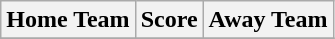<table class="wikitable" style="text-align: center">
<tr>
<th>Home Team</th>
<th>Score</th>
<th>Away Team</th>
</tr>
<tr>
</tr>
</table>
